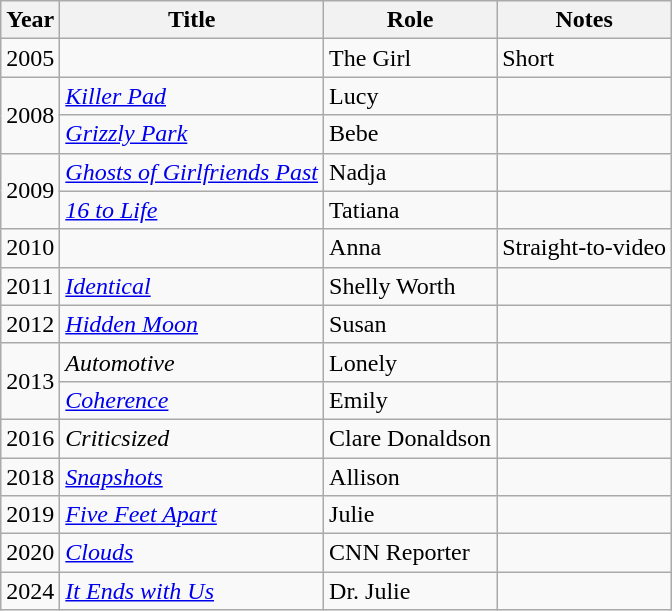<table class="wikitable sortable">
<tr>
<th>Year</th>
<th>Title</th>
<th>Role</th>
<th class="unsortable">Notes</th>
</tr>
<tr>
<td>2005</td>
<td><em></em></td>
<td>The Girl</td>
<td>Short</td>
</tr>
<tr>
<td rowspan="2">2008</td>
<td><em><a href='#'>Killer Pad</a></em></td>
<td>Lucy</td>
<td></td>
</tr>
<tr>
<td><em><a href='#'>Grizzly Park</a></em></td>
<td>Bebe</td>
<td></td>
</tr>
<tr>
<td rowspan="2">2009</td>
<td><em><a href='#'>Ghosts of Girlfriends Past</a></em></td>
<td>Nadja</td>
<td></td>
</tr>
<tr>
<td><em><a href='#'>16 to Life</a></em></td>
<td>Tatiana</td>
<td></td>
</tr>
<tr>
<td>2010</td>
<td><em></em></td>
<td>Anna</td>
<td>Straight-to-video</td>
</tr>
<tr>
<td>2011</td>
<td><em><a href='#'>Identical</a></em></td>
<td>Shelly Worth</td>
<td></td>
</tr>
<tr>
<td>2012</td>
<td><em><a href='#'>Hidden Moon</a></em></td>
<td>Susan</td>
<td></td>
</tr>
<tr>
<td rowspan="2">2013</td>
<td><em>Automotive</em></td>
<td>Lonely</td>
<td></td>
</tr>
<tr>
<td><em><a href='#'>Coherence</a></em></td>
<td>Emily</td>
<td></td>
</tr>
<tr>
<td>2016</td>
<td><em>Criticsized</em></td>
<td>Clare Donaldson</td>
<td></td>
</tr>
<tr>
<td>2018</td>
<td><em><a href='#'>Snapshots</a></em></td>
<td>Allison</td>
<td></td>
</tr>
<tr>
<td>2019</td>
<td><em><a href='#'>Five Feet Apart</a></em></td>
<td>Julie</td>
<td></td>
</tr>
<tr>
<td>2020</td>
<td><em><a href='#'>Clouds</a></em></td>
<td>CNN Reporter</td>
<td></td>
</tr>
<tr>
<td>2024</td>
<td><a href='#'><em>It Ends with Us</em></a></td>
<td>Dr. Julie</td>
<td></td>
</tr>
</table>
